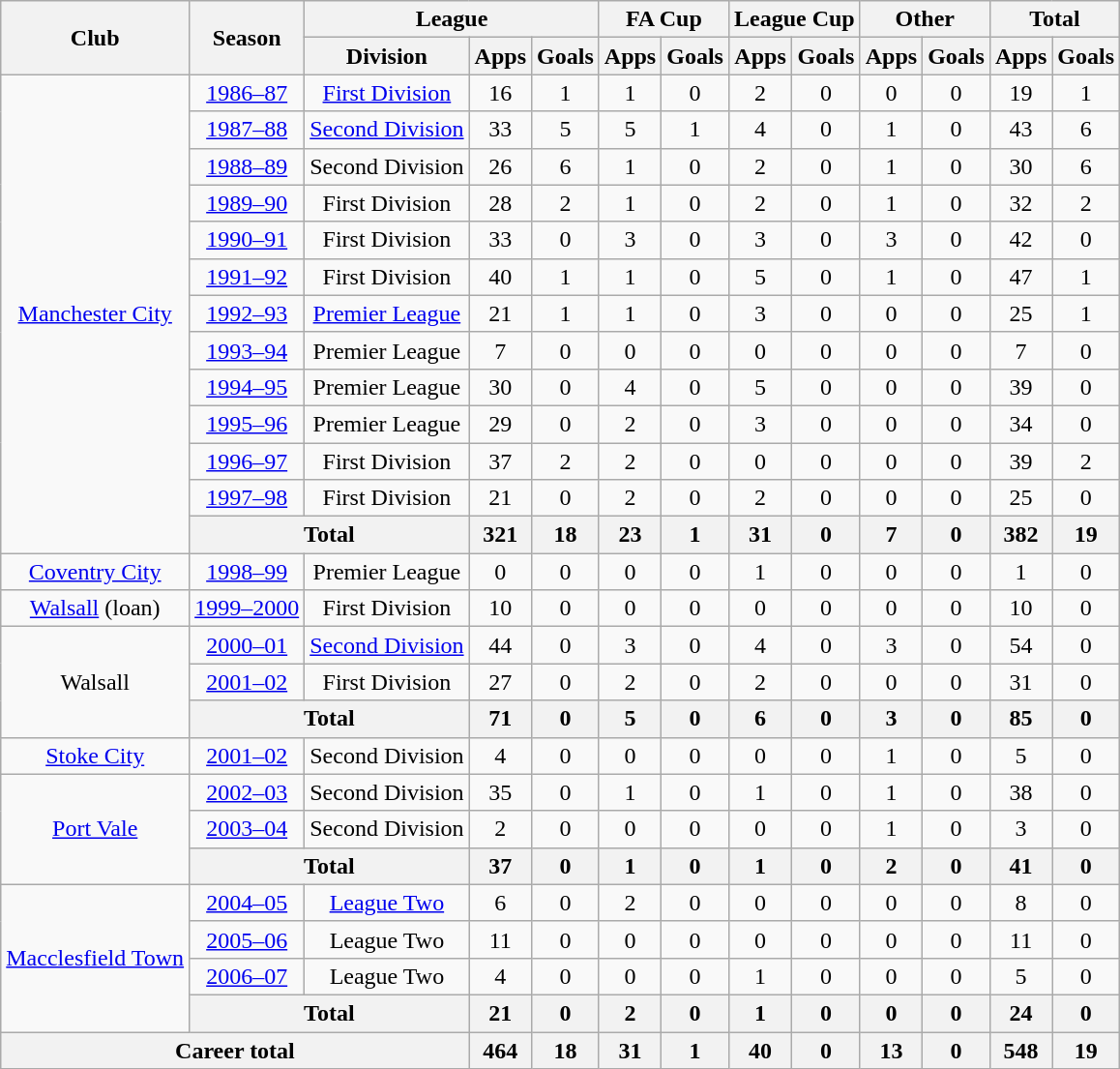<table class="wikitable" style="text-align:center">
<tr>
<th rowspan="2">Club</th>
<th rowspan="2">Season</th>
<th colspan="3">League</th>
<th colspan="2">FA Cup</th>
<th colspan="2">League Cup</th>
<th colspan="2">Other</th>
<th colspan="2">Total</th>
</tr>
<tr>
<th>Division</th>
<th>Apps</th>
<th>Goals</th>
<th>Apps</th>
<th>Goals</th>
<th>Apps</th>
<th>Goals</th>
<th>Apps</th>
<th>Goals</th>
<th>Apps</th>
<th>Goals</th>
</tr>
<tr>
<td rowspan="13"><a href='#'>Manchester City</a></td>
<td><a href='#'>1986–87</a></td>
<td><a href='#'>First Division</a></td>
<td>16</td>
<td>1</td>
<td>1</td>
<td>0</td>
<td>2</td>
<td>0</td>
<td>0</td>
<td>0</td>
<td>19</td>
<td>1</td>
</tr>
<tr>
<td><a href='#'>1987–88</a></td>
<td><a href='#'>Second Division</a></td>
<td>33</td>
<td>5</td>
<td>5</td>
<td>1</td>
<td>4</td>
<td>0</td>
<td>1</td>
<td>0</td>
<td>43</td>
<td>6</td>
</tr>
<tr>
<td><a href='#'>1988–89</a></td>
<td>Second Division</td>
<td>26</td>
<td>6</td>
<td>1</td>
<td>0</td>
<td>2</td>
<td>0</td>
<td>1</td>
<td>0</td>
<td>30</td>
<td>6</td>
</tr>
<tr>
<td><a href='#'>1989–90</a></td>
<td>First Division</td>
<td>28</td>
<td>2</td>
<td>1</td>
<td>0</td>
<td>2</td>
<td>0</td>
<td>1</td>
<td>0</td>
<td>32</td>
<td>2</td>
</tr>
<tr>
<td><a href='#'>1990–91</a></td>
<td>First Division</td>
<td>33</td>
<td>0</td>
<td>3</td>
<td>0</td>
<td>3</td>
<td>0</td>
<td>3</td>
<td>0</td>
<td>42</td>
<td>0</td>
</tr>
<tr>
<td><a href='#'>1991–92</a></td>
<td>First Division</td>
<td>40</td>
<td>1</td>
<td>1</td>
<td>0</td>
<td>5</td>
<td>0</td>
<td>1</td>
<td>0</td>
<td>47</td>
<td>1</td>
</tr>
<tr>
<td><a href='#'>1992–93</a></td>
<td><a href='#'>Premier League</a></td>
<td>21</td>
<td>1</td>
<td>1</td>
<td>0</td>
<td>3</td>
<td>0</td>
<td>0</td>
<td>0</td>
<td>25</td>
<td>1</td>
</tr>
<tr>
<td><a href='#'>1993–94</a></td>
<td>Premier League</td>
<td>7</td>
<td>0</td>
<td>0</td>
<td>0</td>
<td>0</td>
<td>0</td>
<td>0</td>
<td>0</td>
<td>7</td>
<td>0</td>
</tr>
<tr>
<td><a href='#'>1994–95</a></td>
<td>Premier League</td>
<td>30</td>
<td>0</td>
<td>4</td>
<td>0</td>
<td>5</td>
<td>0</td>
<td>0</td>
<td>0</td>
<td>39</td>
<td>0</td>
</tr>
<tr>
<td><a href='#'>1995–96</a></td>
<td>Premier League</td>
<td>29</td>
<td>0</td>
<td>2</td>
<td>0</td>
<td>3</td>
<td>0</td>
<td>0</td>
<td>0</td>
<td>34</td>
<td>0</td>
</tr>
<tr>
<td><a href='#'>1996–97</a></td>
<td>First Division</td>
<td>37</td>
<td>2</td>
<td>2</td>
<td>0</td>
<td>0</td>
<td>0</td>
<td>0</td>
<td>0</td>
<td>39</td>
<td>2</td>
</tr>
<tr>
<td><a href='#'>1997–98</a></td>
<td>First Division</td>
<td>21</td>
<td>0</td>
<td>2</td>
<td>0</td>
<td>2</td>
<td>0</td>
<td>0</td>
<td>0</td>
<td>25</td>
<td>0</td>
</tr>
<tr>
<th colspan="2">Total</th>
<th>321</th>
<th>18</th>
<th>23</th>
<th>1</th>
<th>31</th>
<th>0</th>
<th>7</th>
<th>0</th>
<th>382</th>
<th>19</th>
</tr>
<tr>
<td><a href='#'>Coventry City</a></td>
<td><a href='#'>1998–99</a></td>
<td>Premier League</td>
<td>0</td>
<td>0</td>
<td>0</td>
<td>0</td>
<td>1</td>
<td>0</td>
<td>0</td>
<td>0</td>
<td>1</td>
<td>0</td>
</tr>
<tr>
<td><a href='#'>Walsall</a> (loan)</td>
<td><a href='#'>1999–2000</a></td>
<td>First Division</td>
<td>10</td>
<td>0</td>
<td>0</td>
<td>0</td>
<td>0</td>
<td>0</td>
<td>0</td>
<td>0</td>
<td>10</td>
<td>0</td>
</tr>
<tr>
<td rowspan="3">Walsall</td>
<td><a href='#'>2000–01</a></td>
<td><a href='#'>Second Division</a></td>
<td>44</td>
<td>0</td>
<td>3</td>
<td>0</td>
<td>4</td>
<td>0</td>
<td>3</td>
<td>0</td>
<td>54</td>
<td>0</td>
</tr>
<tr>
<td><a href='#'>2001–02</a></td>
<td>First Division</td>
<td>27</td>
<td>0</td>
<td>2</td>
<td>0</td>
<td>2</td>
<td>0</td>
<td>0</td>
<td>0</td>
<td>31</td>
<td>0</td>
</tr>
<tr>
<th colspan="2">Total</th>
<th>71</th>
<th>0</th>
<th>5</th>
<th>0</th>
<th>6</th>
<th>0</th>
<th>3</th>
<th>0</th>
<th>85</th>
<th>0</th>
</tr>
<tr>
<td><a href='#'>Stoke City</a></td>
<td><a href='#'>2001–02</a></td>
<td>Second Division</td>
<td>4</td>
<td>0</td>
<td>0</td>
<td>0</td>
<td>0</td>
<td>0</td>
<td>1</td>
<td>0</td>
<td>5</td>
<td>0</td>
</tr>
<tr>
<td rowspan="3"><a href='#'>Port Vale</a></td>
<td><a href='#'>2002–03</a></td>
<td>Second Division</td>
<td>35</td>
<td>0</td>
<td>1</td>
<td>0</td>
<td>1</td>
<td>0</td>
<td>1</td>
<td>0</td>
<td>38</td>
<td>0</td>
</tr>
<tr>
<td><a href='#'>2003–04</a></td>
<td>Second Division</td>
<td>2</td>
<td>0</td>
<td>0</td>
<td>0</td>
<td>0</td>
<td>0</td>
<td>1</td>
<td>0</td>
<td>3</td>
<td>0</td>
</tr>
<tr>
<th colspan="2">Total</th>
<th>37</th>
<th>0</th>
<th>1</th>
<th>0</th>
<th>1</th>
<th>0</th>
<th>2</th>
<th>0</th>
<th>41</th>
<th>0</th>
</tr>
<tr>
<td rowspan="4"><a href='#'>Macclesfield Town</a></td>
<td><a href='#'>2004–05</a></td>
<td><a href='#'>League Two</a></td>
<td>6</td>
<td>0</td>
<td>2</td>
<td>0</td>
<td>0</td>
<td>0</td>
<td>0</td>
<td>0</td>
<td>8</td>
<td>0</td>
</tr>
<tr>
<td><a href='#'>2005–06</a></td>
<td>League Two</td>
<td>11</td>
<td>0</td>
<td>0</td>
<td>0</td>
<td>0</td>
<td>0</td>
<td>0</td>
<td>0</td>
<td>11</td>
<td>0</td>
</tr>
<tr>
<td><a href='#'>2006–07</a></td>
<td>League Two</td>
<td>4</td>
<td>0</td>
<td>0</td>
<td>0</td>
<td>1</td>
<td>0</td>
<td>0</td>
<td>0</td>
<td>5</td>
<td>0</td>
</tr>
<tr>
<th colspan="2">Total</th>
<th>21</th>
<th>0</th>
<th>2</th>
<th>0</th>
<th>1</th>
<th>0</th>
<th>0</th>
<th>0</th>
<th>24</th>
<th>0</th>
</tr>
<tr>
<th colspan="3">Career total</th>
<th>464</th>
<th>18</th>
<th>31</th>
<th>1</th>
<th>40</th>
<th>0</th>
<th>13</th>
<th>0</th>
<th>548</th>
<th>19</th>
</tr>
</table>
